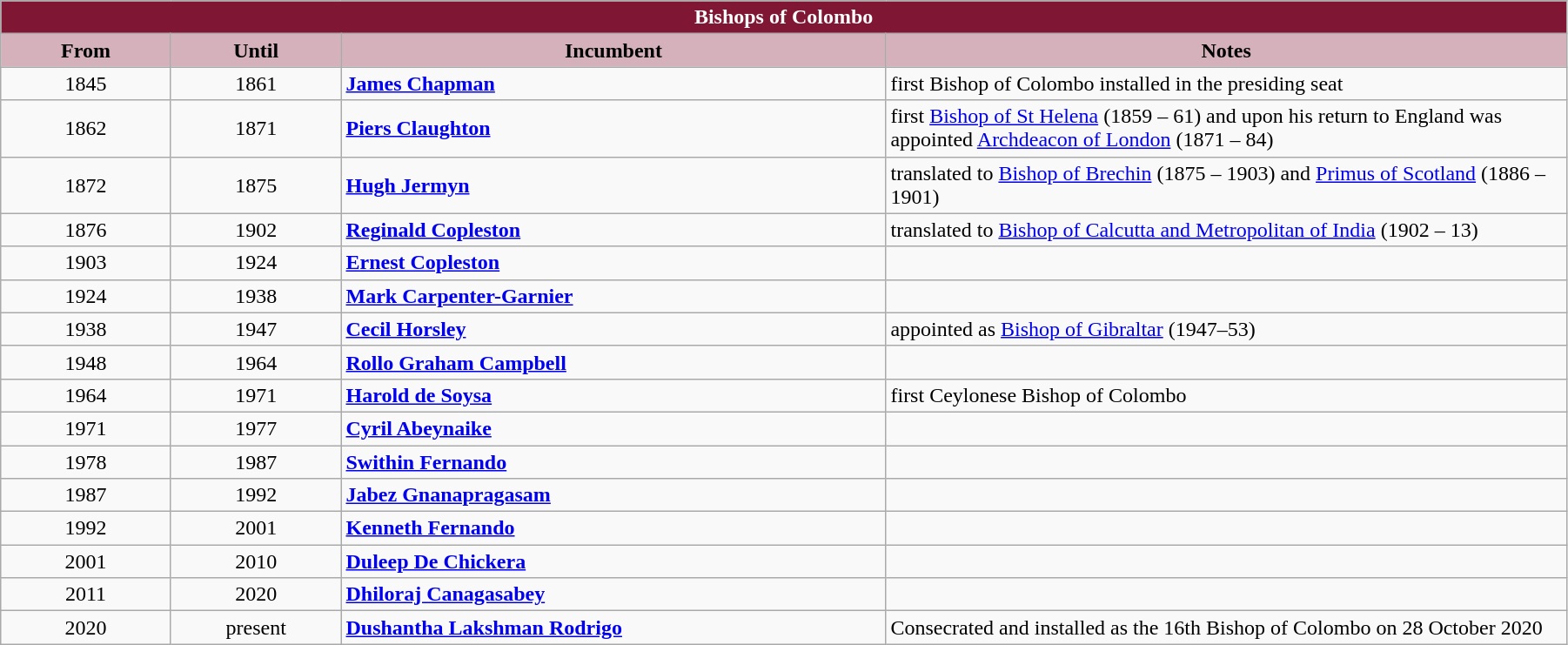<table class="wikitable sortable" style="width:95%;" border="1" cellpadding="2">
<tr>
<th colspan="5" style="background-color: #7F1734; color: white;">Bishops of Colombo</th>
</tr>
<tr>
<th style="background-color: #D4B1BB; width: 5%;">From</th>
<th style="background-color: #D4B1BB; width: 5%;">Until</th>
<th style="background-color: #D4B1BB; width: 16%;">Incumbent</th>
<th style="background-color: #D4B1BB; width: 20%;">Notes</th>
</tr>
<tr>
<td style="text-align: center;">1845</td>
<td style="text-align: center;">1861</td>
<td><strong><a href='#'>James Chapman</a></strong></td>
<td>first Bishop of Colombo installed in the presiding seat</td>
</tr>
<tr>
<td style="text-align: center;">1862</td>
<td style="text-align: center;">1871</td>
<td><strong><a href='#'>Piers Claughton</a></strong></td>
<td>first <a href='#'>Bishop of St Helena</a> (1859 – 61) and upon his return to England was appointed <a href='#'>Archdeacon of London</a> (1871 – 84)</td>
</tr>
<tr>
<td style="text-align: center;">1872</td>
<td style="text-align: center;">1875</td>
<td><strong><a href='#'>Hugh Jermyn</a></strong></td>
<td>translated to <a href='#'>Bishop of Brechin</a> (1875 – 1903) and <a href='#'>Primus of Scotland</a> (1886 – 1901)</td>
</tr>
<tr>
<td style="text-align: center;">1876</td>
<td style="text-align: center;">1902</td>
<td><strong><a href='#'>Reginald Copleston</a></strong></td>
<td>translated to <a href='#'>Bishop of Calcutta and Metropolitan of India</a> (1902 – 13)</td>
</tr>
<tr>
<td style="text-align: center;">1903</td>
<td style="text-align: center;">1924</td>
<td><strong><a href='#'>Ernest Copleston</a></strong></td>
<td></td>
</tr>
<tr>
<td style="text-align: center;">1924</td>
<td style="text-align: center;">1938</td>
<td><strong><a href='#'>Mark Carpenter-Garnier</a></strong></td>
<td></td>
</tr>
<tr>
<td style="text-align: center;">1938</td>
<td style="text-align: center;">1947</td>
<td><strong><a href='#'>Cecil Horsley</a></strong></td>
<td>appointed as <a href='#'>Bishop of Gibraltar</a> (1947–53)</td>
</tr>
<tr>
<td style="text-align: center;">1948</td>
<td style="text-align: center;">1964</td>
<td><strong><a href='#'>Rollo Graham Campbell</a></strong></td>
<td></td>
</tr>
<tr>
<td style="text-align: center;">1964</td>
<td style="text-align: center;">1971</td>
<td><strong><a href='#'>Harold de Soysa</a></strong></td>
<td>first Ceylonese Bishop of Colombo</td>
</tr>
<tr>
<td style="text-align: center;">1971</td>
<td style="text-align: center;">1977</td>
<td><strong><a href='#'>Cyril Abeynaike</a></strong></td>
<td></td>
</tr>
<tr>
<td style="text-align: center;">1978</td>
<td style="text-align: center;">1987</td>
<td><strong><a href='#'>Swithin Fernando</a></strong></td>
<td></td>
</tr>
<tr>
<td style="text-align: center;">1987</td>
<td style="text-align: center;">1992</td>
<td><strong><a href='#'>Jabez Gnanapragasam</a></strong></td>
<td></td>
</tr>
<tr>
<td style="text-align: center;">1992</td>
<td style="text-align: center;">2001</td>
<td><strong><a href='#'>Kenneth Fernando</a></strong></td>
<td></td>
</tr>
<tr>
<td style="text-align: center;">2001</td>
<td style="text-align: center;">2010</td>
<td><strong><a href='#'>Duleep De Chickera</a></strong></td>
<td></td>
</tr>
<tr>
<td style="text-align: center;">2011</td>
<td style="text-align: center;">2020</td>
<td><strong><a href='#'>Dhiloraj Canagasabey</a></strong></td>
<td></td>
</tr>
<tr>
<td style="text-align: center;">2020</td>
<td style="text-align: center;">present</td>
<td><strong><a href='#'>Dushantha Lakshman Rodrigo</a></strong></td>
<td>Consecrated and installed as the 16th Bishop of Colombo on 28 October 2020</td>
</tr>
</table>
